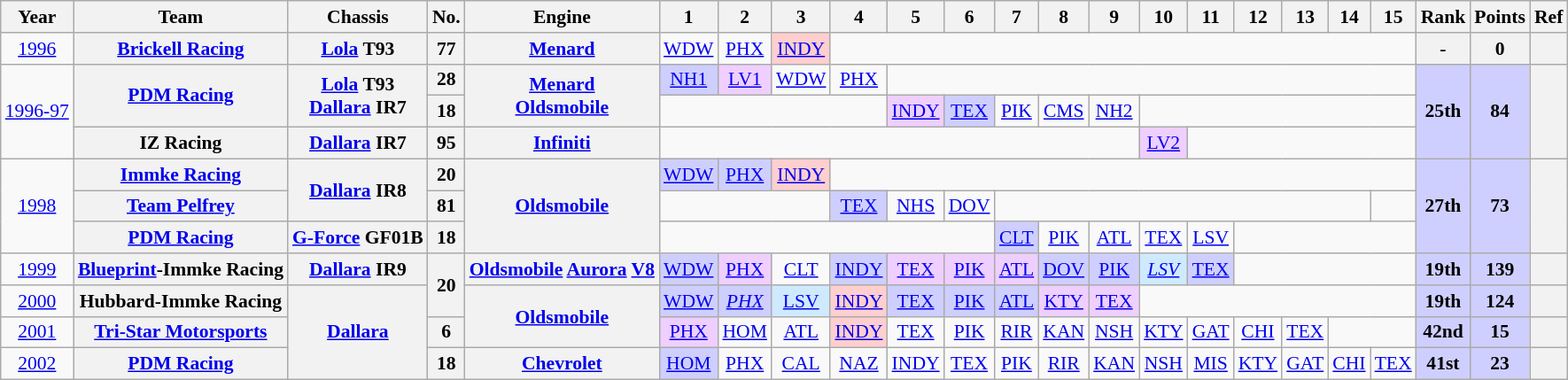<table class="wikitable" style="text-align:center; font-size:90%">
<tr>
<th>Year</th>
<th>Team</th>
<th>Chassis</th>
<th>No.</th>
<th>Engine</th>
<th>1</th>
<th>2</th>
<th>3</th>
<th>4</th>
<th>5</th>
<th>6</th>
<th>7</th>
<th>8</th>
<th>9</th>
<th>10</th>
<th>11</th>
<th>12</th>
<th>13</th>
<th>14</th>
<th>15</th>
<th>Rank</th>
<th>Points</th>
<th>Ref</th>
</tr>
<tr>
<td rowspan=1><a href='#'>1996</a></td>
<th rowspan=1><a href='#'>Brickell Racing</a></th>
<th><a href='#'>Lola</a> T93</th>
<th>77</th>
<th rowspan=1><a href='#'>Menard</a></th>
<td><a href='#'>WDW</a></td>
<td><a href='#'>PHX</a></td>
<td style="background:#FFCFCF;"><a href='#'>INDY</a><br></td>
<td colspan=12></td>
<th>-</th>
<th>0</th>
<th></th>
</tr>
<tr>
<td rowspan=3><a href='#'>1996-97</a></td>
<th rowspan=2><a href='#'>PDM Racing</a></th>
<th rowspan=2><a href='#'>Lola</a> T93<small></small><br><a href='#'>Dallara</a> IR7<small></small></th>
<th>28</th>
<th rowspan=2><a href='#'>Menard</a><small></small><br><a href='#'>Oldsmobile</a><small></small></th>
<td style="background:#CFCFFF;"><a href='#'>NH1</a><br></td>
<td style="background:#EFCFFF;"><a href='#'>LV1</a><br></td>
<td><a href='#'>WDW</a></td>
<td><a href='#'>PHX</a></td>
<td colspan=11></td>
<th rowspan=3 style="background:#CFCFFF;">25th</th>
<th rowspan=3 style="background:#CFCFFF;">84</th>
<th rowspan=3></th>
</tr>
<tr>
<th>18</th>
<td colspan=4></td>
<td style="background:#EFCFFF;"><a href='#'>INDY</a><br></td>
<td style="background:#CFCFFF;"><a href='#'>TEX</a><br></td>
<td><a href='#'>PIK</a></td>
<td><a href='#'>CMS</a></td>
<td><a href='#'>NH2</a></td>
<td colspan=6></td>
</tr>
<tr>
<th rowspan=1>IZ Racing</th>
<th rowspan=1><a href='#'>Dallara</a> IR7</th>
<th>95</th>
<th rowspan=1><a href='#'>Infiniti</a></th>
<td colspan=9></td>
<td style="background:#EFCFFF;"><a href='#'>LV2</a><br></td>
<td colspan=5></td>
</tr>
<tr>
<td rowspan=3><a href='#'>1998</a></td>
<th rowspan=1><a href='#'>Immke Racing</a></th>
<th rowspan=2><a href='#'>Dallara</a> IR8</th>
<th>20</th>
<th rowspan=3><a href='#'>Oldsmobile</a></th>
<td style="background:#CFCFFF;"><a href='#'>WDW</a><br></td>
<td style="background:#CFCFFF;"><a href='#'>PHX</a><br></td>
<td style="background:#FFCFCF;"><a href='#'>INDY</a><br></td>
<td colspan=12></td>
<th rowspan=3 style="background:#CFCFFF;">27th</th>
<th rowspan=3 style="background:#CFCFFF;">73</th>
<th rowspan=3></th>
</tr>
<tr>
<th rowspan=1><a href='#'>Team Pelfrey</a></th>
<th>81</th>
<td colspan=3></td>
<td style="background:#CFCFFF;"><a href='#'>TEX</a><br></td>
<td><a href='#'>NHS</a></td>
<td><a href='#'>DOV</a></td>
<td colspan=8></td>
</tr>
<tr>
<th rowspan=1><a href='#'>PDM Racing</a></th>
<th rowspan=1><a href='#'>G-Force</a> GF01B</th>
<th>18</th>
<td colspan=6></td>
<td style="background:#CFCFFF;"><a href='#'>CLT</a><br></td>
<td><a href='#'>PIK</a></td>
<td><a href='#'>ATL</a></td>
<td><a href='#'>TEX</a></td>
<td><a href='#'>LSV</a></td>
<td colspan=4></td>
</tr>
<tr>
<td rowspan=1><a href='#'>1999</a></td>
<th rowspan=1><a href='#'>Blueprint</a>-Immke Racing</th>
<th><a href='#'>Dallara</a> IR9</th>
<th rowspan=2>20</th>
<th rowspan=1><a href='#'>Oldsmobile</a> <a href='#'>Aurora</a> <a href='#'>V8</a></th>
<td style="background:#CFCFFF;"><a href='#'>WDW</a><br></td>
<td style="background:#EFCFFF;"><a href='#'>PHX</a><br></td>
<td><a href='#'>CLT</a><br></td>
<td style="background:#CFCFFF;"><a href='#'>INDY</a><br></td>
<td style="background:#EFCFFF;"><a href='#'>TEX</a><br></td>
<td style="background:#EFCFFF;"><a href='#'>PIK</a><br></td>
<td style="background:#EFCFFF;"><a href='#'>ATL</a><br></td>
<td style="background:#CFCFFF;"><a href='#'>DOV</a><br></td>
<td style="background:#CFCFFF;"><a href='#'>PIK</a><br></td>
<td style="background:#CFEAFF;"><em><a href='#'>LSV</a></em><br></td>
<td style="background:#CFCFFF;"><a href='#'>TEX</a><br></td>
<td colspan=4></td>
<th rowspan=1 style="background:#CFCFFF;">19th</th>
<th rowspan=1 style="background:#CFCFFF;">139</th>
<th></th>
</tr>
<tr>
<td rowspan=1><a href='#'>2000</a></td>
<th rowspan=1>Hubbard-Immke Racing</th>
<th rowspan=3><a href='#'>Dallara</a></th>
<th rowspan=2><a href='#'>Oldsmobile</a></th>
<td style="background:#CFCFFF;"><a href='#'>WDW</a><br></td>
<td style="background:#CFCFFF;"><em><a href='#'>PHX</a></em><br></td>
<td style="background:#CFEAFF;"><a href='#'>LSV</a><br></td>
<td style="background:#FFCFCF;"><a href='#'>INDY</a><br></td>
<td style="background:#CFCFFF;"><a href='#'>TEX</a><br></td>
<td style="background:#CFCFFF;"><a href='#'>PIK</a><br></td>
<td style="background:#CFCFFF;"><a href='#'>ATL</a><br></td>
<td style="background:#EFCFFF;"><a href='#'>KTY</a><br></td>
<td style="background:#EFCFFF;"><a href='#'>TEX</a><br></td>
<td colspan=6></td>
<th rowspan=1 style="background:#CFCFFF;">19th</th>
<th rowspan=1 style="background:#CFCFFF;">124</th>
<th></th>
</tr>
<tr>
<td rowspan=1><a href='#'>2001</a></td>
<th><a href='#'>Tri-Star Motorsports</a></th>
<th>6</th>
<td style="background:#EFCFFF;"><a href='#'>PHX</a><br></td>
<td><a href='#'>HOM</a></td>
<td><a href='#'>ATL</a></td>
<td style="background:#FFCFCF;"><a href='#'>INDY</a><br></td>
<td><a href='#'>TEX</a></td>
<td><a href='#'>PIK</a></td>
<td><a href='#'>RIR</a></td>
<td><a href='#'>KAN</a></td>
<td><a href='#'>NSH</a></td>
<td><a href='#'>KTY</a></td>
<td><a href='#'>GAT</a></td>
<td><a href='#'>CHI</a></td>
<td><a href='#'>TEX</a></td>
<td colspan=2></td>
<th rowspan=1 style="background:#CFCFFF;">42nd</th>
<th rowspan=1 style="background:#CFCFFF;">15</th>
<th></th>
</tr>
<tr>
<td rowspan=1><a href='#'>2002</a></td>
<th><a href='#'>PDM Racing</a></th>
<th>18</th>
<th rowspan=1><a href='#'>Chevrolet</a></th>
<td style="background:#CFCFFF;"><a href='#'>HOM</a><br></td>
<td><a href='#'>PHX</a><br></td>
<td><a href='#'>CAL</a></td>
<td><a href='#'>NAZ</a></td>
<td><a href='#'>INDY</a></td>
<td><a href='#'>TEX</a></td>
<td><a href='#'>PIK</a></td>
<td><a href='#'>RIR</a></td>
<td><a href='#'>KAN</a></td>
<td><a href='#'>NSH</a></td>
<td><a href='#'>MIS</a></td>
<td><a href='#'>KTY</a></td>
<td><a href='#'>GAT</a></td>
<td><a href='#'>CHI</a></td>
<td><a href='#'>TEX</a></td>
<th rowspan=1 style="background:#CFCFFF;">41st</th>
<th rowspan=1 style="background:#CFCFFF;">23</th>
<th></th>
</tr>
</table>
